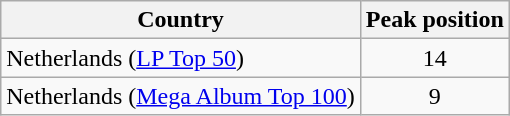<table class="wikitable">
<tr>
<th align="left">Country</th>
<th align="left">Peak position</th>
</tr>
<tr>
<td>Netherlands (<a href='#'>LP Top 50</a>)</td>
<td align="center">14</td>
</tr>
<tr>
<td>Netherlands (<a href='#'>Mega Album Top 100</a>)</td>
<td align="center">9</td>
</tr>
</table>
